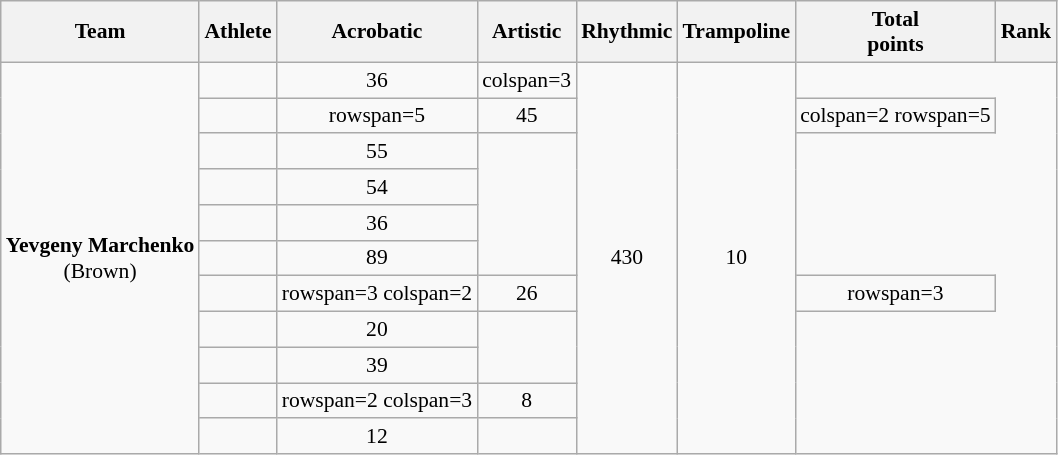<table class="wikitable" style="text-align:center;font-size:90%">
<tr>
<th>Team</th>
<th>Athlete</th>
<th>Acrobatic</th>
<th>Artistic</th>
<th>Rhythmic</th>
<th>Trampoline</th>
<th>Total<br>points</th>
<th>Rank</th>
</tr>
<tr>
<td rowspan=12><strong>Yevgeny Marchenko</strong><br>(Brown)</td>
<td align=left><br></td>
<td>36</td>
<td>colspan=3 </td>
<td rowspan=12>430</td>
<td rowspan=12>10</td>
</tr>
<tr align=center>
<td align=left></td>
<td>rowspan=5 </td>
<td>45</td>
<td>colspan=2 rowspan=5 </td>
</tr>
<tr align=center>
<td align=left></td>
<td>55</td>
</tr>
<tr align=center>
<td align=left></td>
<td>54</td>
</tr>
<tr align=center>
<td align=left></td>
<td>36</td>
</tr>
<tr align=center>
<td align=left></td>
<td>89</td>
</tr>
<tr align=center>
<td align=left></td>
<td>rowspan=3 colspan=2 </td>
<td>26</td>
<td>rowspan=3 </td>
</tr>
<tr align=center>
<td align=left></td>
<td>20</td>
</tr>
<tr align=center>
<td align=left></td>
<td>39</td>
</tr>
<tr align=center>
<td align=left></td>
<td>rowspan=2 colspan=3 </td>
<td>8</td>
</tr>
<tr align=center>
<td align=left></td>
<td>12</td>
</tr>
</table>
